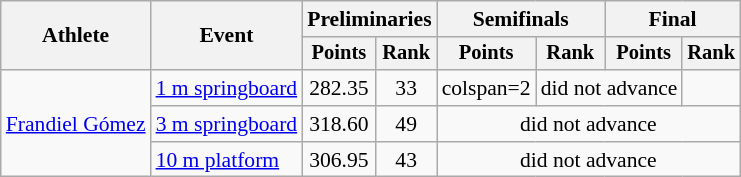<table class=wikitable style="font-size:90%;">
<tr>
<th rowspan="2">Athlete</th>
<th rowspan="2">Event</th>
<th colspan="2">Preliminaries</th>
<th colspan="2">Semifinals</th>
<th colspan="2">Final</th>
</tr>
<tr style="font-size:95%">
<th>Points</th>
<th>Rank</th>
<th>Points</th>
<th>Rank</th>
<th>Points</th>
<th>Rank</th>
</tr>
<tr align=center>
<td align=left rowspan=3><a href='#'>Frandiel Gómez</a></td>
<td align=left><a href='#'>1 m springboard</a></td>
<td>282.35</td>
<td>33</td>
<td>colspan=2 </td>
<td colspan=2>did not advance</td>
</tr>
<tr align=center>
<td align=left><a href='#'>3 m springboard</a></td>
<td>318.60</td>
<td>49</td>
<td colspan=4>did not advance</td>
</tr>
<tr align=center>
<td align=left><a href='#'>10 m platform</a></td>
<td>306.95</td>
<td>43</td>
<td colspan=4>did not advance</td>
</tr>
</table>
